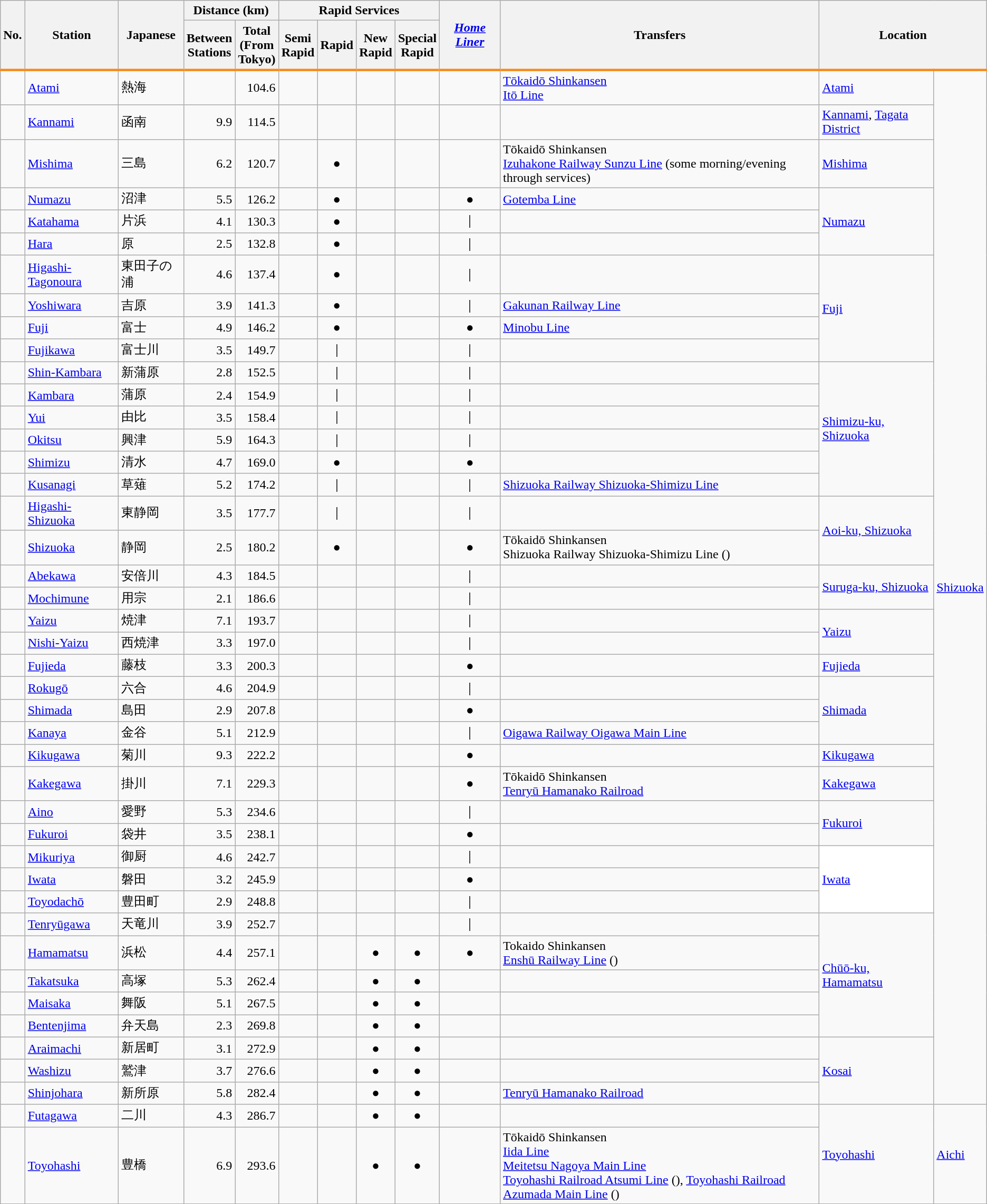<table class="wikitable" rules="all">
<tr>
<th style="border-bottom:solid 3px #F68B1E;" rowspan="2">No.</th>
<th style="border-bottom:solid 3px #F68B1E;" rowspan="2">Station</th>
<th style="border-bottom:solid 3px #F68B1E;" rowspan="2">Japanese</th>
<th colspan="2">Distance (km)</th>
<th colspan="4">Rapid Services</th>
<th style="border-bottom:solid 3px #F68B1E;" rowspan="2"><em><a href='#'>Home Liner</a></em></th>
<th style="border-bottom:solid 3px #F68B1E;" rowspan="2">Transfers</th>
<th style="border-bottom:solid 3px #F68B1E;" rowspan="2" colspan="2">Location</th>
</tr>
<tr>
<th style="border-bottom:solid 3px #F68B1E;">Between<br>Stations</th>
<th style="border-bottom:solid 3px #F68B1E;">Total<br>(From<br>Tokyo)</th>
<th style="border-bottom:solid 3px #F68B1E;">Semi<br>Rapid</th>
<th style="border-bottom:solid 3px #F68B1E;">Rapid</th>
<th style="border-bottom:solid 3px #F68B1E;">New<br>Rapid</th>
<th style="border-bottom:solid 3px #F68B1E;">Special<br>Rapid</th>
</tr>
<tr>
<td></td>
<td><a href='#'>Atami</a></td>
<td>熱海</td>
<td align="right"></td>
<td align="right">104.6</td>
<td> </td>
<td> </td>
<td> </td>
<td> </td>
<td> </td>
<td> <a href='#'>Tōkaidō Shinkansen</a><br> <a href='#'>Itō Line</a></td>
<td><a href='#'>Atami</a></td>
<td rowspan="41"><a href='#'>Shizuoka</a></td>
</tr>
<tr>
<td></td>
<td><a href='#'>Kannami</a></td>
<td>函南</td>
<td align="right">9.9</td>
<td align="right">114.5</td>
<td> </td>
<td> </td>
<td> </td>
<td> </td>
<td> </td>
<td> </td>
<td><a href='#'>Kannami</a>, <a href='#'>Tagata District</a></td>
</tr>
<tr>
<td></td>
<td><a href='#'>Mishima</a></td>
<td>三島</td>
<td align="right">6.2</td>
<td align="right">120.7</td>
<td> </td>
<td style="text-align: center">●</td>
<td> </td>
<td> </td>
<td> </td>
<td> Tōkaidō Shinkansen<br> <a href='#'>Izuhakone Railway Sunzu Line</a> (some morning/evening through services)</td>
<td><a href='#'>Mishima</a></td>
</tr>
<tr>
<td></td>
<td><a href='#'>Numazu</a></td>
<td>沼津</td>
<td align="right">5.5</td>
<td align="right">126.2</td>
<td> </td>
<td style="text-align: center">●</td>
<td> </td>
<td> </td>
<td style="text-align: center">●</td>
<td> <a href='#'>Gotemba Line</a></td>
<td rowspan="3"><a href='#'>Numazu</a></td>
</tr>
<tr>
<td></td>
<td><a href='#'>Katahama</a></td>
<td>片浜</td>
<td align="right">4.1</td>
<td align="right">130.3</td>
<td> </td>
<td style="text-align: center">●</td>
<td> </td>
<td> </td>
<td style="text-align: center">｜</td>
<td> </td>
</tr>
<tr>
<td></td>
<td><a href='#'>Hara</a></td>
<td>原</td>
<td align="right">2.5</td>
<td align="right">132.8</td>
<td> </td>
<td style="text-align: center">●</td>
<td> </td>
<td> </td>
<td style="text-align: center">｜</td>
<td> </td>
</tr>
<tr>
<td></td>
<td><a href='#'>Higashi-Tagonoura</a></td>
<td>東田子の浦</td>
<td align="right">4.6</td>
<td align="right">137.4</td>
<td> </td>
<td style="text-align: center">●</td>
<td> </td>
<td> </td>
<td style="text-align: center">｜</td>
<td> </td>
<td rowspan=4><a href='#'>Fuji</a></td>
</tr>
<tr>
<td></td>
<td><a href='#'>Yoshiwara</a></td>
<td>吉原</td>
<td align="right">3.9</td>
<td align="right">141.3</td>
<td> </td>
<td style="text-align: center">●</td>
<td> </td>
<td> </td>
<td style="text-align: center">｜</td>
<td> <a href='#'>Gakunan Railway Line</a></td>
</tr>
<tr>
<td></td>
<td><a href='#'>Fuji</a></td>
<td>富士</td>
<td align="right">4.9</td>
<td align="right">146.2</td>
<td> </td>
<td style="text-align: center">●</td>
<td> </td>
<td> </td>
<td style="text-align: center">●</td>
<td> <a href='#'>Minobu Line</a></td>
</tr>
<tr>
<td></td>
<td><a href='#'>Fujikawa</a></td>
<td>富士川</td>
<td align="right">3.5</td>
<td align="right">149.7</td>
<td> </td>
<td style="text-align: center">｜</td>
<td> </td>
<td> </td>
<td style="text-align: center">｜</td>
<td> </td>
</tr>
<tr>
<td></td>
<td><a href='#'>Shin-Kambara</a></td>
<td>新蒲原</td>
<td align="right">2.8</td>
<td align="right">152.5</td>
<td> </td>
<td style="text-align: center">｜</td>
<td> </td>
<td> </td>
<td style="text-align: center">｜</td>
<td> </td>
<td rowspan="6"><a href='#'>Shimizu-ku, Shizuoka</a></td>
</tr>
<tr>
<td></td>
<td><a href='#'>Kambara</a></td>
<td>蒲原</td>
<td align="right">2.4</td>
<td align="right">154.9</td>
<td> </td>
<td style="text-align: center">｜</td>
<td> </td>
<td> </td>
<td style="text-align: center">｜</td>
<td> </td>
</tr>
<tr>
<td></td>
<td><a href='#'>Yui</a></td>
<td>由比</td>
<td align="right">3.5</td>
<td align="right">158.4</td>
<td> </td>
<td style="text-align: center">｜</td>
<td> </td>
<td> </td>
<td style="text-align: center">｜</td>
<td> </td>
</tr>
<tr>
<td></td>
<td><a href='#'>Okitsu</a></td>
<td>興津</td>
<td align="right">5.9</td>
<td align="right">164.3</td>
<td> </td>
<td style="text-align: center">｜</td>
<td> </td>
<td> </td>
<td style="text-align: center">｜</td>
<td> </td>
</tr>
<tr>
<td></td>
<td><a href='#'>Shimizu</a></td>
<td>清水</td>
<td align="right">4.7</td>
<td align="right">169.0</td>
<td> </td>
<td style="text-align: center">●</td>
<td> </td>
<td> </td>
<td style="text-align: center">●</td>
<td> </td>
</tr>
<tr>
<td></td>
<td><a href='#'>Kusanagi</a></td>
<td>草薙</td>
<td align="right">5.2</td>
<td align="right">174.2</td>
<td> </td>
<td style="text-align: center">｜</td>
<td> </td>
<td> </td>
<td style="text-align: center">｜</td>
<td><a href='#'>Shizuoka Railway Shizuoka-Shimizu Line</a></td>
</tr>
<tr>
<td></td>
<td><a href='#'>Higashi-Shizuoka</a></td>
<td>東静岡</td>
<td align="right">3.5</td>
<td align="right">177.7</td>
<td> </td>
<td style="text-align: center">｜</td>
<td> </td>
<td> </td>
<td style="text-align: center">｜</td>
<td> </td>
<td rowspan=2><a href='#'>Aoi-ku, Shizuoka</a></td>
</tr>
<tr>
<td></td>
<td><a href='#'>Shizuoka</a></td>
<td>静岡</td>
<td align="right">2.5</td>
<td align="right">180.2</td>
<td> </td>
<td style="text-align: center">●</td>
<td> </td>
<td> </td>
<td style="text-align: center">●</td>
<td> Tōkaidō Shinkansen<br>Shizuoka Railway Shizuoka-Shimizu Line ()</td>
</tr>
<tr>
<td></td>
<td><a href='#'>Abekawa</a></td>
<td>安倍川</td>
<td align="right">4.3</td>
<td align="right">184.5</td>
<td> </td>
<td> </td>
<td> </td>
<td> </td>
<td style="text-align: center">｜</td>
<td> </td>
<td rowspan="2"><a href='#'>Suruga-ku, Shizuoka</a></td>
</tr>
<tr>
<td></td>
<td><a href='#'>Mochimune</a></td>
<td>用宗</td>
<td align="right">2.1</td>
<td align="right">186.6</td>
<td> </td>
<td> </td>
<td> </td>
<td> </td>
<td style="text-align: center">｜</td>
<td> </td>
</tr>
<tr>
<td></td>
<td><a href='#'>Yaizu</a></td>
<td>焼津</td>
<td align="right">7.1</td>
<td align="right">193.7</td>
<td> </td>
<td> </td>
<td> </td>
<td> </td>
<td style="text-align: center">｜</td>
<td> </td>
<td rowspan="2"><a href='#'>Yaizu</a></td>
</tr>
<tr>
<td></td>
<td><a href='#'>Nishi-Yaizu</a></td>
<td>西焼津</td>
<td align="right">3.3</td>
<td align="right">197.0</td>
<td> </td>
<td> </td>
<td> </td>
<td> </td>
<td style="text-align: center">｜</td>
<td> </td>
</tr>
<tr>
<td></td>
<td><a href='#'>Fujieda</a></td>
<td>藤枝</td>
<td align="right">3.3</td>
<td align="right">200.3</td>
<td> </td>
<td> </td>
<td> </td>
<td> </td>
<td style="text-align: center">●</td>
<td> </td>
<td><a href='#'>Fujieda</a></td>
</tr>
<tr>
<td></td>
<td><a href='#'>Rokugō</a></td>
<td>六合</td>
<td align="right">4.6</td>
<td align="right">204.9</td>
<td> </td>
<td> </td>
<td> </td>
<td> </td>
<td style="text-align: center">｜</td>
<td> </td>
<td rowspan="3"><a href='#'>Shimada</a></td>
</tr>
<tr>
<td></td>
<td><a href='#'>Shimada</a></td>
<td>島田</td>
<td align="right">2.9</td>
<td align="right">207.8</td>
<td> </td>
<td> </td>
<td> </td>
<td> </td>
<td style="text-align: center">●</td>
<td> </td>
</tr>
<tr>
<td></td>
<td><a href='#'>Kanaya</a></td>
<td>金谷</td>
<td align="right">5.1</td>
<td align="right">212.9</td>
<td> </td>
<td> </td>
<td> </td>
<td> </td>
<td style="text-align: center">｜</td>
<td><a href='#'>Oigawa Railway Oigawa Main Line</a></td>
</tr>
<tr>
<td></td>
<td><a href='#'>Kikugawa</a></td>
<td>菊川</td>
<td align="right">9.3</td>
<td align="right">222.2</td>
<td> </td>
<td> </td>
<td> </td>
<td> </td>
<td style="text-align: center">●</td>
<td> </td>
<td><a href='#'>Kikugawa</a></td>
</tr>
<tr>
<td></td>
<td><a href='#'>Kakegawa</a></td>
<td>掛川</td>
<td align="right">7.1</td>
<td align="right">229.3</td>
<td> </td>
<td> </td>
<td> </td>
<td> </td>
<td style="text-align: center">●</td>
<td> Tōkaidō Shinkansen<br><a href='#'>Tenryū Hamanako Railroad</a></td>
<td><a href='#'>Kakegawa</a></td>
</tr>
<tr>
<td></td>
<td><a href='#'>Aino</a></td>
<td>愛野</td>
<td align="right">5.3</td>
<td align="right">234.6</td>
<td> </td>
<td> </td>
<td> </td>
<td> </td>
<td style="text-align: center">｜</td>
<td> </td>
<td rowspan=2><a href='#'>Fukuroi</a></td>
</tr>
<tr>
<td></td>
<td><a href='#'>Fukuroi</a></td>
<td>袋井</td>
<td align="right">3.5</td>
<td align="right">238.1</td>
<td> </td>
<td> </td>
<td> </td>
<td> </td>
<td style="text-align: center">●</td>
<td> </td>
</tr>
<tr>
<td></td>
<td><a href='#'>Mikuriya</a></td>
<td>御厨</td>
<td align="right">4.6</td>
<td align="right">242.7</td>
<td> </td>
<td> </td>
<td> </td>
<td> </td>
<td style="text-align: center">｜</td>
<td> </td>
<td rowspan="3" bgcolor="white"><a href='#'>Iwata</a></td>
</tr>
<tr>
<td></td>
<td><a href='#'>Iwata</a></td>
<td>磐田</td>
<td align="right">3.2</td>
<td align="right">245.9</td>
<td> </td>
<td> </td>
<td> </td>
<td> </td>
<td style="text-align: center">●</td>
<td> </td>
</tr>
<tr>
<td></td>
<td><a href='#'>Toyodachō</a></td>
<td>豊田町</td>
<td align="right">2.9</td>
<td align="right">248.8</td>
<td> </td>
<td> </td>
<td> </td>
<td> </td>
<td style="text-align: center">｜</td>
<td> </td>
</tr>
<tr>
<td></td>
<td><a href='#'>Tenryūgawa</a></td>
<td>天竜川</td>
<td align="right">3.9</td>
<td align="right">252.7</td>
<td> </td>
<td> </td>
<td> </td>
<td> </td>
<td style="text-align: center">｜</td>
<td> </td>
<td rowspan="5"><a href='#'>Chūō-ku, Hamamatsu</a></td>
</tr>
<tr>
<td></td>
<td><a href='#'>Hamamatsu</a></td>
<td>浜松</td>
<td align="right">4.4</td>
<td align="right">257.1</td>
<td> </td>
<td> </td>
<td style="text-align: center">●</td>
<td style="text-align: center">●</td>
<td style="text-align: center">●</td>
<td> Tokaido Shinkansen<br><a href='#'>Enshū Railway Line</a> ()</td>
</tr>
<tr>
<td></td>
<td><a href='#'>Takatsuka</a></td>
<td>高塚</td>
<td align="right">5.3</td>
<td align="right">262.4</td>
<td> </td>
<td> </td>
<td style="text-align: center">●</td>
<td style="text-align: center">●</td>
<td> </td>
<td> </td>
</tr>
<tr>
<td></td>
<td><a href='#'>Maisaka</a></td>
<td>舞阪</td>
<td align="right">5.1</td>
<td align="right">267.5</td>
<td> </td>
<td> </td>
<td style="text-align: center">●</td>
<td style="text-align: center">●</td>
<td> </td>
<td> </td>
</tr>
<tr>
<td></td>
<td><a href='#'>Bentenjima</a></td>
<td>弁天島</td>
<td align="right">2.3</td>
<td align="right">269.8</td>
<td> </td>
<td> </td>
<td style="text-align: center">●</td>
<td style="text-align: center">●</td>
<td> </td>
<td> </td>
</tr>
<tr>
<td></td>
<td><a href='#'>Araimachi</a></td>
<td>新居町</td>
<td align="right">3.1</td>
<td align="right">272.9</td>
<td> </td>
<td> </td>
<td style="text-align: center">●</td>
<td style="text-align: center">●</td>
<td> </td>
<td> </td>
<td rowspan="3"><a href='#'>Kosai</a></td>
</tr>
<tr>
<td></td>
<td><a href='#'>Washizu</a></td>
<td>鷲津</td>
<td align="right">3.7</td>
<td align="right">276.6</td>
<td> </td>
<td> </td>
<td style="text-align: center">●</td>
<td style="text-align: center">●</td>
<td> </td>
<td> </td>
</tr>
<tr>
<td></td>
<td><a href='#'>Shinjohara</a></td>
<td>新所原</td>
<td align="right">5.8</td>
<td align="right">282.4</td>
<td> </td>
<td> </td>
<td style="text-align: center">●</td>
<td style="text-align: center">●</td>
<td> </td>
<td><a href='#'>Tenryū Hamanako Railroad</a></td>
</tr>
<tr>
<td></td>
<td><a href='#'>Futagawa</a></td>
<td>二川</td>
<td align="right">4.3</td>
<td align="right">286.7</td>
<td> </td>
<td> </td>
<td style="text-align: center">●</td>
<td style="text-align: center">●</td>
<td> </td>
<td> </td>
<td rowspan="2"><a href='#'>Toyohashi</a></td>
<td rowspan="33"><a href='#'>Aichi</a></td>
</tr>
<tr>
<td></td>
<td><a href='#'>Toyohashi</a></td>
<td>豊橋</td>
<td align="right">6.9</td>
<td align="right">293.6</td>
<td style="text-align: center"></td>
<td style="text-align: center"></td>
<td style="text-align: center">●</td>
<td style="text-align: center">●</td>
<td style="text-align: center"></td>
<td> Tōkaidō Shinkansen<br> <a href='#'>Iida Line</a><br> <a href='#'>Meitetsu Nagoya Main Line</a><br><a href='#'>Toyohashi Railroad Atsumi Line</a> (), <a href='#'>Toyohashi Railroad Azumada Main Line</a> ()</td>
</tr>
</table>
